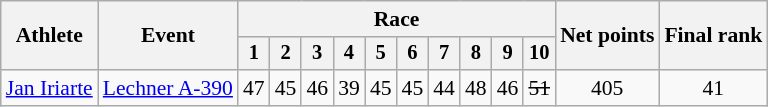<table class="wikitable" style="font-size:90%">
<tr>
<th rowspan=2>Athlete</th>
<th rowspan=2>Event</th>
<th colspan=10>Race</th>
<th rowspan=2>Net points</th>
<th rowspan=2>Final rank</th>
</tr>
<tr style="font-size:95%">
<th>1</th>
<th>2</th>
<th>3</th>
<th>4</th>
<th>5</th>
<th>6</th>
<th>7</th>
<th>8</th>
<th>9</th>
<th>10</th>
</tr>
<tr align=center>
<td align=left><a href='#'>Jan Iriarte</a></td>
<td align=left><a href='#'>Lechner A-390</a></td>
<td>47</td>
<td>45</td>
<td>46</td>
<td>39</td>
<td>45</td>
<td>45</td>
<td>44</td>
<td>48</td>
<td>46</td>
<td><s>51</s></td>
<td>405</td>
<td>41</td>
</tr>
</table>
